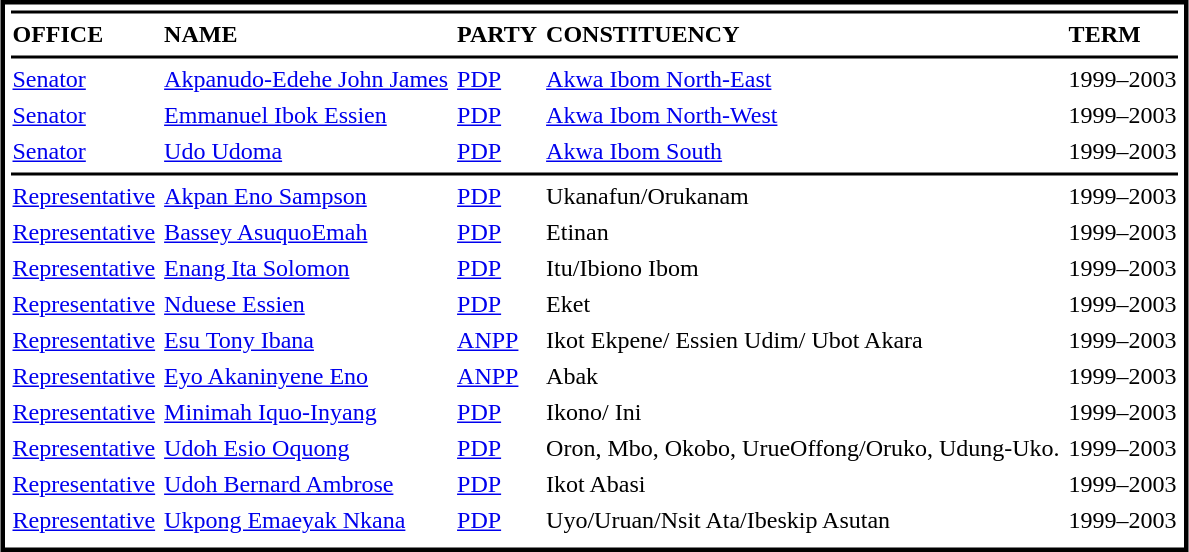<table cellpadding=1 cellspacing=4 style="margin:3px; border:3px solid #000000;">
<tr>
<td bgcolor=#000000 colspan=5></td>
</tr>
<tr>
<td><strong>OFFICE</strong></td>
<td><strong>NAME</strong></td>
<td><strong>PARTY</strong></td>
<td><strong>CONSTITUENCY</strong></td>
<td><strong>TERM</strong></td>
</tr>
<tr>
<td bgcolor=#000000 colspan=5></td>
</tr>
<tr>
<td><a href='#'>Senator</a></td>
<td><a href='#'>Akpanudo-Edehe John James</a></td>
<td><a href='#'>PDP</a></td>
<td><a href='#'>Akwa Ibom North-East</a></td>
<td>1999–2003</td>
</tr>
<tr>
<td><a href='#'>Senator</a></td>
<td><a href='#'>Emmanuel Ibok Essien</a></td>
<td><a href='#'>PDP</a></td>
<td><a href='#'>Akwa Ibom North-West</a></td>
<td>1999–2003</td>
</tr>
<tr>
<td><a href='#'>Senator</a></td>
<td><a href='#'>Udo Udoma</a></td>
<td><a href='#'>PDP</a></td>
<td><a href='#'>Akwa Ibom South</a></td>
<td>1999–2003</td>
</tr>
<tr>
<td bgcolor=#000000 colspan=5></td>
</tr>
<tr>
<td><a href='#'>Representative</a></td>
<td><a href='#'>Akpan Eno Sampson</a></td>
<td><a href='#'>PDP</a></td>
<td>Ukanafun/Orukanam</td>
<td>1999–2003</td>
</tr>
<tr>
<td><a href='#'>Representative</a></td>
<td><a href='#'>Bassey AsuquoEmah</a></td>
<td><a href='#'>PDP</a></td>
<td>Etinan</td>
<td>1999–2003</td>
</tr>
<tr>
<td><a href='#'>Representative</a></td>
<td><a href='#'>Enang Ita Solomon</a></td>
<td><a href='#'>PDP</a></td>
<td>Itu/Ibiono Ibom</td>
<td>1999–2003</td>
</tr>
<tr>
<td><a href='#'>Representative</a></td>
<td><a href='#'>Nduese Essien</a></td>
<td><a href='#'>PDP</a></td>
<td>Eket</td>
<td>1999–2003</td>
</tr>
<tr>
<td><a href='#'>Representative</a></td>
<td><a href='#'>Esu Tony Ibana</a></td>
<td><a href='#'>ANPP</a></td>
<td>Ikot Ekpene/ Essien Udim/ Ubot Akara</td>
<td>1999–2003</td>
</tr>
<tr>
<td><a href='#'>Representative</a></td>
<td><a href='#'>Eyo Akaninyene Eno</a></td>
<td><a href='#'>ANPP</a></td>
<td>Abak</td>
<td>1999–2003</td>
</tr>
<tr>
<td><a href='#'>Representative</a></td>
<td><a href='#'>Minimah Iquo-Inyang</a></td>
<td><a href='#'>PDP</a></td>
<td>Ikono/ Ini</td>
<td>1999–2003</td>
</tr>
<tr>
<td><a href='#'>Representative</a></td>
<td><a href='#'>Udoh Esio Oquong</a></td>
<td><a href='#'>PDP</a></td>
<td>Oron, Mbo, Okobo, UrueOffong/Oruko, Udung-Uko.</td>
<td>1999–2003</td>
</tr>
<tr>
<td><a href='#'>Representative</a></td>
<td><a href='#'>Udoh Bernard Ambrose</a></td>
<td><a href='#'>PDP</a></td>
<td>Ikot Abasi</td>
<td>1999–2003</td>
</tr>
<tr>
<td><a href='#'>Representative</a></td>
<td><a href='#'>Ukpong Emaeyak Nkana</a></td>
<td><a href='#'>PDP</a></td>
<td>Uyo/Uruan/Nsit Ata/Ibeskip Asutan</td>
<td>1999–2003</td>
</tr>
<tr>
</tr>
</table>
